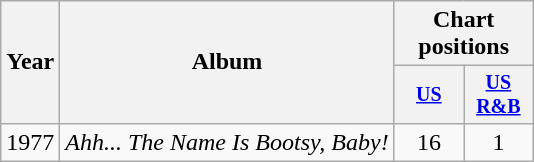<table class="wikitable" style="text-align:center;">
<tr>
<th rowspan="2">Year</th>
<th rowspan="2">Album</th>
<th colspan="2">Chart positions</th>
</tr>
<tr style="font-size:smaller;">
<th style="width:40px;"><a href='#'>US</a></th>
<th style="width:40px;"><a href='#'>US<br>R&B</a></th>
</tr>
<tr>
<td>1977</td>
<td style="text-align:left;"><em>Ahh... The Name Is Bootsy, Baby!</em></td>
<td>16</td>
<td>1</td>
</tr>
</table>
